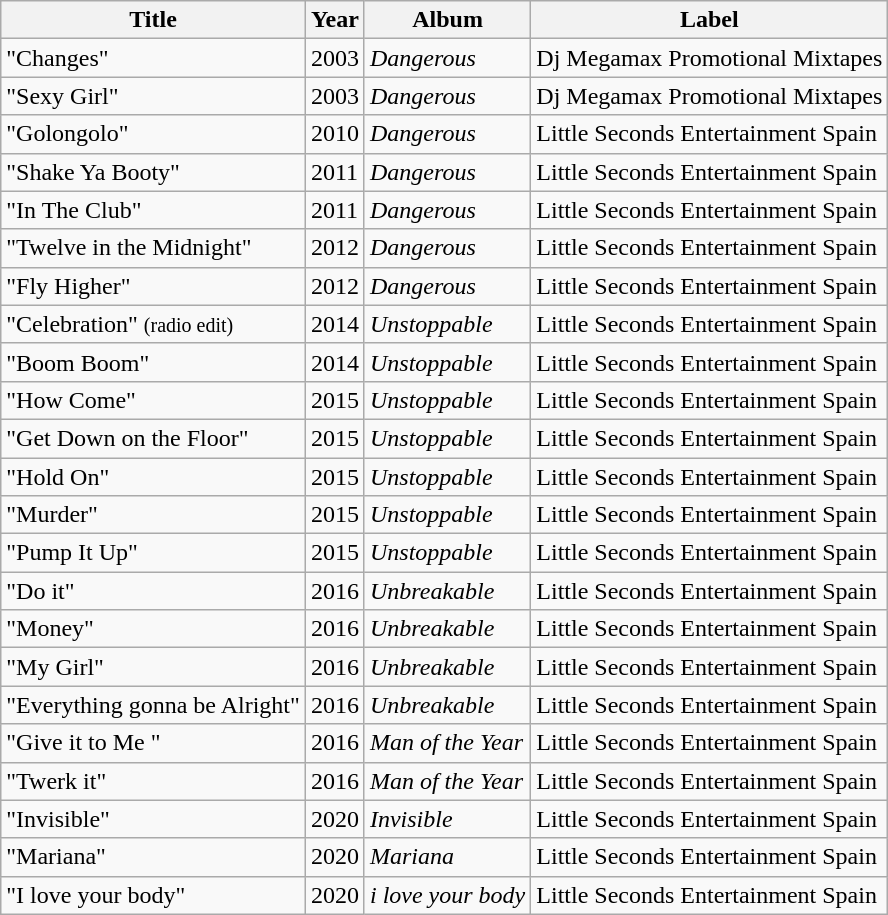<table class="wikitable sortable">
<tr>
<th>Title</th>
<th>Year</th>
<th>Album</th>
<th>Label</th>
</tr>
<tr>
<td>"Changes"</td>
<td>2003</td>
<td><em>Dangerous</em></td>
<td>Dj Megamax Promotional Mixtapes</td>
</tr>
<tr>
<td>"Sexy Girl"</td>
<td>2003</td>
<td><em>Dangerous</em></td>
<td>Dj Megamax Promotional Mixtapes</td>
</tr>
<tr>
<td>"Golongolo"</td>
<td>2010</td>
<td><em>Dangerous</em></td>
<td>Little Seconds Entertainment Spain</td>
</tr>
<tr>
<td>"Shake Ya Booty"</td>
<td>2011</td>
<td><em>Dangerous</em></td>
<td>Little Seconds Entertainment Spain</td>
</tr>
<tr>
<td>"In The Club"</td>
<td>2011</td>
<td><em>Dangerous</em></td>
<td>Little Seconds Entertainment Spain</td>
</tr>
<tr>
<td>"Twelve in the Midnight"</td>
<td>2012</td>
<td><em>Dangerous</em></td>
<td>Little Seconds Entertainment Spain</td>
</tr>
<tr>
<td>"Fly Higher"</td>
<td>2012</td>
<td><em>Dangerous</em></td>
<td>Little Seconds Entertainment Spain</td>
</tr>
<tr>
<td>"Celebration" <small>(radio edit)</small></td>
<td>2014</td>
<td><em>Unstoppable</em></td>
<td>Little Seconds Entertainment Spain</td>
</tr>
<tr>
<td>"Boom Boom"</td>
<td>2014</td>
<td><em>Unstoppable</em></td>
<td>Little Seconds Entertainment Spain</td>
</tr>
<tr>
<td>"How Come"</td>
<td>2015</td>
<td><em>Unstoppable</em></td>
<td>Little Seconds Entertainment Spain</td>
</tr>
<tr>
<td>"Get Down on the Floor"</td>
<td>2015</td>
<td><em>Unstoppable</em></td>
<td>Little Seconds Entertainment Spain</td>
</tr>
<tr>
<td>"Hold On"</td>
<td>2015</td>
<td><em>Unstoppable</em></td>
<td>Little Seconds Entertainment Spain</td>
</tr>
<tr>
<td>"Murder"</td>
<td>2015</td>
<td><em>Unstoppable</em></td>
<td>Little Seconds Entertainment Spain</td>
</tr>
<tr>
<td>"Pump It Up"</td>
<td>2015</td>
<td><em>Unstoppable</em></td>
<td>Little Seconds Entertainment Spain</td>
</tr>
<tr>
<td>"Do it"</td>
<td>2016</td>
<td><em>Unbreakable</em></td>
<td>Little Seconds Entertainment Spain</td>
</tr>
<tr>
<td>"Money"</td>
<td>2016</td>
<td><em>Unbreakable</em></td>
<td>Little Seconds Entertainment Spain</td>
</tr>
<tr>
<td>"My Girl"</td>
<td>2016</td>
<td><em>Unbreakable</em></td>
<td>Little Seconds Entertainment Spain</td>
</tr>
<tr>
<td>"Everything gonna be Alright"</td>
<td>2016</td>
<td><em>Unbreakable</em></td>
<td>Little Seconds Entertainment Spain</td>
</tr>
<tr>
<td>"Give it to Me "</td>
<td>2016</td>
<td><em>Man of the Year</em></td>
<td>Little Seconds Entertainment Spain</td>
</tr>
<tr>
<td>"Twerk it"</td>
<td>2016</td>
<td><em>Man of the Year</em></td>
<td>Little Seconds Entertainment Spain</td>
</tr>
<tr>
<td>"Invisible"</td>
<td>2020</td>
<td><em>Invisible</em></td>
<td>Little Seconds Entertainment Spain</td>
</tr>
<tr>
<td>"Mariana"</td>
<td>2020</td>
<td><em>Mariana</em></td>
<td>Little Seconds Entertainment Spain</td>
</tr>
<tr>
<td>"I love your body"</td>
<td>2020</td>
<td><em>i love your body</em></td>
<td>Little Seconds Entertainment Spain</td>
</tr>
</table>
